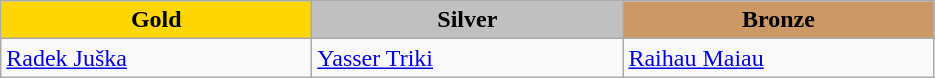<table class="wikitable" style="text-align:left">
<tr align="center">
<td width=200 bgcolor=gold><strong>Gold</strong></td>
<td width=200 bgcolor=silver><strong>Silver</strong></td>
<td width=200 bgcolor=CC9966><strong>Bronze</strong></td>
</tr>
<tr>
<td><a href='#'>Radek Juška</a><br></td>
<td><a href='#'>Yasser Triki</a><br></td>
<td><a href='#'>Raihau Maiau</a><br></td>
</tr>
</table>
